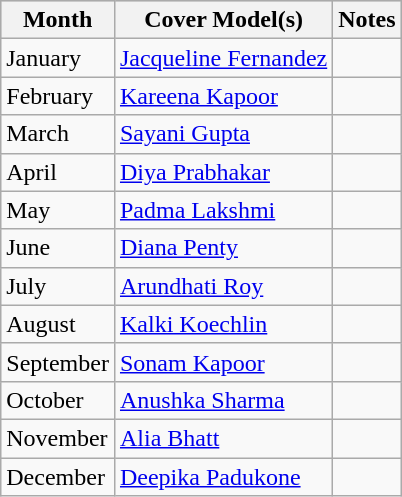<table class="wikitable">
<tr style="background:#ccc; text-align:center;">
<th>Month</th>
<th>Cover Model(s)</th>
<th>Notes</th>
</tr>
<tr>
<td>January</td>
<td><a href='#'>Jacqueline Fernandez</a></td>
<td></td>
</tr>
<tr>
<td>February</td>
<td><a href='#'>Kareena Kapoor</a></td>
<td></td>
</tr>
<tr>
<td>March</td>
<td><a href='#'>Sayani Gupta</a></td>
<td></td>
</tr>
<tr>
<td>April</td>
<td><a href='#'>Diya Prabhakar</a></td>
<td></td>
</tr>
<tr>
<td>May</td>
<td><a href='#'>Padma Lakshmi</a></td>
<td></td>
</tr>
<tr>
<td>June</td>
<td><a href='#'>Diana Penty</a></td>
<td></td>
</tr>
<tr>
<td>July</td>
<td><a href='#'>Arundhati Roy</a></td>
<td></td>
</tr>
<tr>
<td>August</td>
<td><a href='#'>Kalki Koechlin</a></td>
<td></td>
</tr>
<tr>
<td>September</td>
<td><a href='#'>Sonam Kapoor</a></td>
<td></td>
</tr>
<tr>
<td>October</td>
<td><a href='#'>Anushka Sharma</a></td>
<td></td>
</tr>
<tr>
<td>November</td>
<td><a href='#'>Alia Bhatt</a></td>
<td></td>
</tr>
<tr>
<td>December</td>
<td><a href='#'>Deepika Padukone</a></td>
<td></td>
</tr>
</table>
